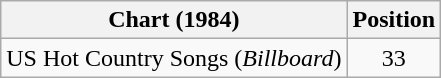<table class="wikitable">
<tr>
<th>Chart (1984)</th>
<th>Position</th>
</tr>
<tr>
<td>US Hot Country Songs (<em>Billboard</em>)</td>
<td align="center">33</td>
</tr>
</table>
